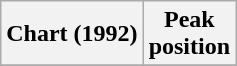<table class="wikitable sortable">
<tr>
<th>Chart (1992)</th>
<th>Peak<br>position</th>
</tr>
<tr>
</tr>
</table>
